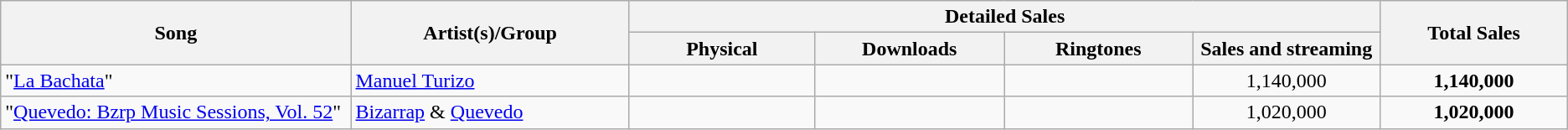<table class="wikitable">
<tr>
<th style="width: 20em;" rowspan="2">Song</th>
<th style="width: 15em;" rowspan="2">Artist(s)/Group</th>
<th style="width: 30em;" colspan="4">Detailed Sales</th>
<th style="width: 10em;" rowspan="2">Total Sales</th>
</tr>
<tr>
<th style="width: 10em;">Physical</th>
<th style="width: 10em;">Downloads</th>
<th style="width: 10em;">Ringtones</th>
<th style="width: 10em;">Sales and streaming</th>
</tr>
<tr>
<td>"<a href='#'>La Bachata</a>"</td>
<td><a href='#'>Manuel Turizo</a></td>
<td></td>
<td></td>
<td></td>
<td style="text-align: center;">1,140,000</td>
<td style="text-align: center;"><strong>1,140,000</strong></td>
</tr>
<tr>
<td>"<a href='#'>Quevedo: Bzrp Music Sessions, Vol. 52</a>"</td>
<td><a href='#'>Bizarrap</a> & <a href='#'>Quevedo</a></td>
<td></td>
<td></td>
<td></td>
<td style="text-align: center;">1,020,000</td>
<td style="text-align: center;"><strong>1,020,000</strong></td>
</tr>
</table>
